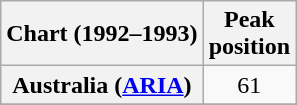<table class="wikitable sortable plainrowheaders" style="text-align:center">
<tr>
<th>Chart (1992–1993)</th>
<th>Peak<br>position</th>
</tr>
<tr>
<th scope="row">Australia (<a href='#'>ARIA</a>)</th>
<td>61</td>
</tr>
<tr>
</tr>
<tr>
</tr>
</table>
